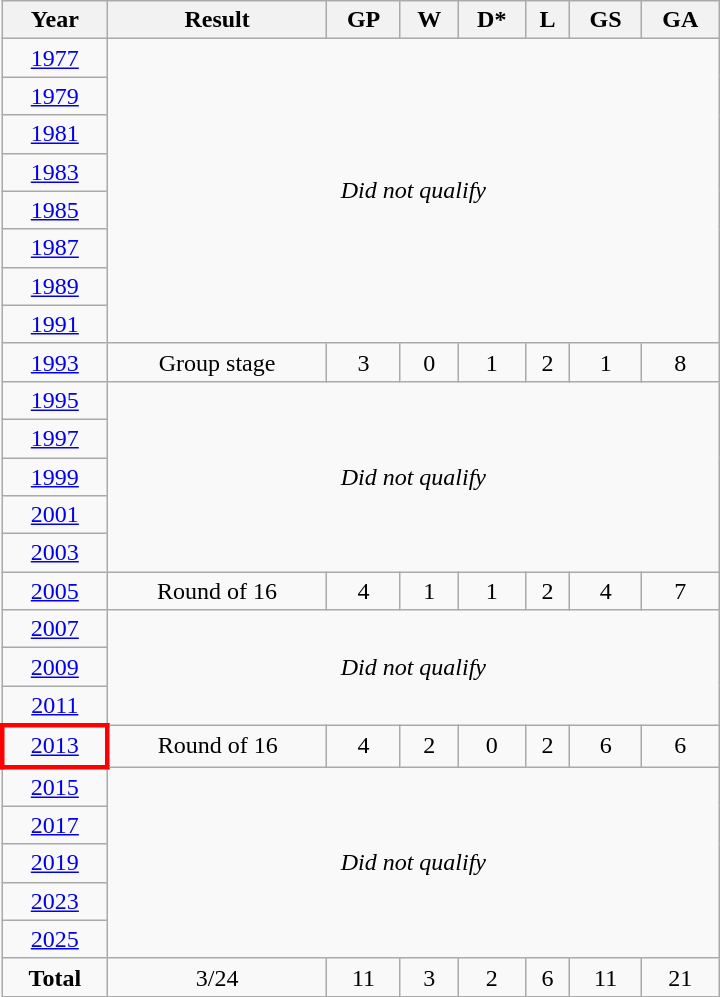<table class="wikitable" style="text-align:center; width:30em;">
<tr>
<th>Year</th>
<th>Result</th>
<th>GP</th>
<th>W</th>
<th>D*</th>
<th>L</th>
<th>GS</th>
<th>GA</th>
</tr>
<tr>
<td> <a href='#'>1977</a></td>
<td rowspan=8 colspan=8><em>Did not qualify</em></td>
</tr>
<tr>
<td> <a href='#'>1979</a></td>
</tr>
<tr>
<td> <a href='#'>1981</a></td>
</tr>
<tr>
<td> <a href='#'>1983</a></td>
</tr>
<tr>
<td> <a href='#'>1985</a></td>
</tr>
<tr>
<td> <a href='#'>1987</a></td>
</tr>
<tr>
<td> <a href='#'>1989</a></td>
</tr>
<tr>
<td> <a href='#'>1991</a></td>
</tr>
<tr>
<td> <a href='#'>1993</a></td>
<td>Group stage</td>
<td>3</td>
<td>0</td>
<td>1</td>
<td>2</td>
<td>1</td>
<td>8</td>
</tr>
<tr>
<td> <a href='#'>1995</a></td>
<td rowspan=5 colspan=8><em>Did not qualify</em></td>
</tr>
<tr>
<td> <a href='#'>1997</a></td>
</tr>
<tr>
<td> <a href='#'>1999</a></td>
</tr>
<tr>
<td> <a href='#'>2001</a></td>
</tr>
<tr>
<td> <a href='#'>2003</a></td>
</tr>
<tr>
<td> <a href='#'>2005</a></td>
<td>Round of 16</td>
<td>4</td>
<td>1</td>
<td>1</td>
<td>2</td>
<td>4</td>
<td>7</td>
</tr>
<tr>
<td> <a href='#'>2007</a></td>
<td rowspan=3 colspan=8><em>Did not qualify</em></td>
</tr>
<tr>
<td> <a href='#'>2009</a></td>
</tr>
<tr>
<td> <a href='#'>2011</a></td>
</tr>
<tr>
<td style="border: 3px solid red"> <a href='#'>2013</a></td>
<td>Round of 16</td>
<td>4</td>
<td>2</td>
<td>0</td>
<td>2</td>
<td>6</td>
<td>6</td>
</tr>
<tr>
<td> <a href='#'>2015</a></td>
<td rowspan=5 colspan=8><em>Did not qualify</em></td>
</tr>
<tr>
<td> <a href='#'>2017</a></td>
</tr>
<tr>
<td> <a href='#'>2019</a></td>
</tr>
<tr>
<td> <a href='#'>2023</a></td>
</tr>
<tr>
<td> <a href='#'>2025</a></td>
</tr>
<tr>
<td><strong>Total</strong></td>
<td>3/24</td>
<td>11</td>
<td>3</td>
<td>2</td>
<td>6</td>
<td>11</td>
<td>21</td>
</tr>
</table>
